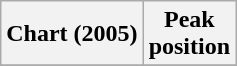<table class="wikitable sortable plainrowheaders" style="text-align:center">
<tr>
<th scope="col">Chart (2005)</th>
<th scope="col">Peak<br>position</th>
</tr>
<tr>
</tr>
</table>
